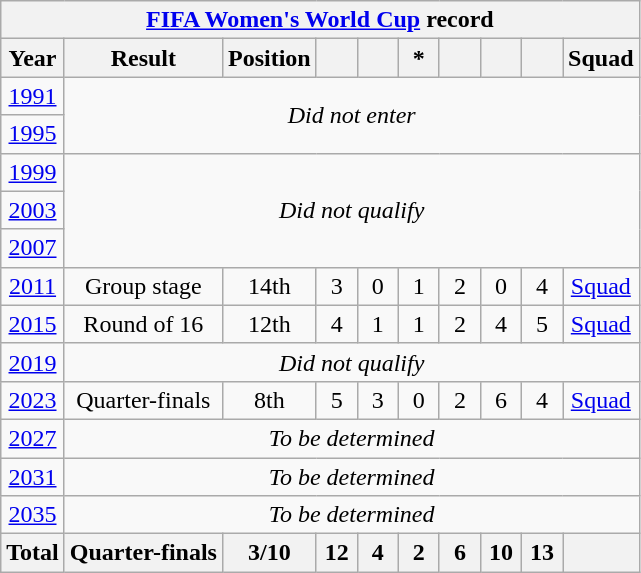<table class="wikitable" style="text-align: center;">
<tr>
<th colspan=10><a href='#'>FIFA Women's World Cup</a> record</th>
</tr>
<tr>
<th>Year</th>
<th>Result</th>
<th>Position</th>
<th width="20"></th>
<th width="20"></th>
<th width="20">*</th>
<th width="20"></th>
<th width="20"></th>
<th width="20"></th>
<th>Squad</th>
</tr>
<tr>
<td> <a href='#'>1991</a></td>
<td colspan=9 rowspan=2><em>Did not enter</em></td>
</tr>
<tr>
<td> <a href='#'>1995</a></td>
</tr>
<tr>
<td> <a href='#'>1999</a></td>
<td colspan=9 rowspan=3><em>Did not qualify</em></td>
</tr>
<tr>
<td> <a href='#'>2003</a></td>
</tr>
<tr>
<td> <a href='#'>2007</a></td>
</tr>
<tr>
<td> <a href='#'>2011</a></td>
<td>Group stage</td>
<td>14th</td>
<td>3</td>
<td>0</td>
<td>1</td>
<td>2</td>
<td>0</td>
<td>4</td>
<td><a href='#'>Squad</a></td>
</tr>
<tr>
<td> <a href='#'>2015</a></td>
<td>Round of 16</td>
<td>12th</td>
<td>4</td>
<td>1</td>
<td>1</td>
<td>2</td>
<td>4</td>
<td>5</td>
<td><a href='#'>Squad</a></td>
</tr>
<tr>
<td> <a href='#'>2019</a></td>
<td colspan=9><em>Did not qualify</em></td>
</tr>
<tr>
<td> <a href='#'>2023</a></td>
<td>Quarter-finals</td>
<td>8th</td>
<td>5</td>
<td>3</td>
<td>0</td>
<td>2</td>
<td>6</td>
<td>4</td>
<td><a href='#'>Squad</a></td>
</tr>
<tr>
<td> <a href='#'>2027</a></td>
<td colspan=9><em>To be determined</em></td>
</tr>
<tr>
<td> <a href='#'>2031</a></td>
<td colspan=9><em>To be determined</em></td>
</tr>
<tr>
<td> <a href='#'>2035</a></td>
<td colspan=9><em>To be determined</em></td>
</tr>
<tr>
<th>Total</th>
<th>Quarter-finals</th>
<th>3/10</th>
<th>12</th>
<th>4</th>
<th>2</th>
<th>6</th>
<th>10</th>
<th>13</th>
<th></th>
</tr>
</table>
